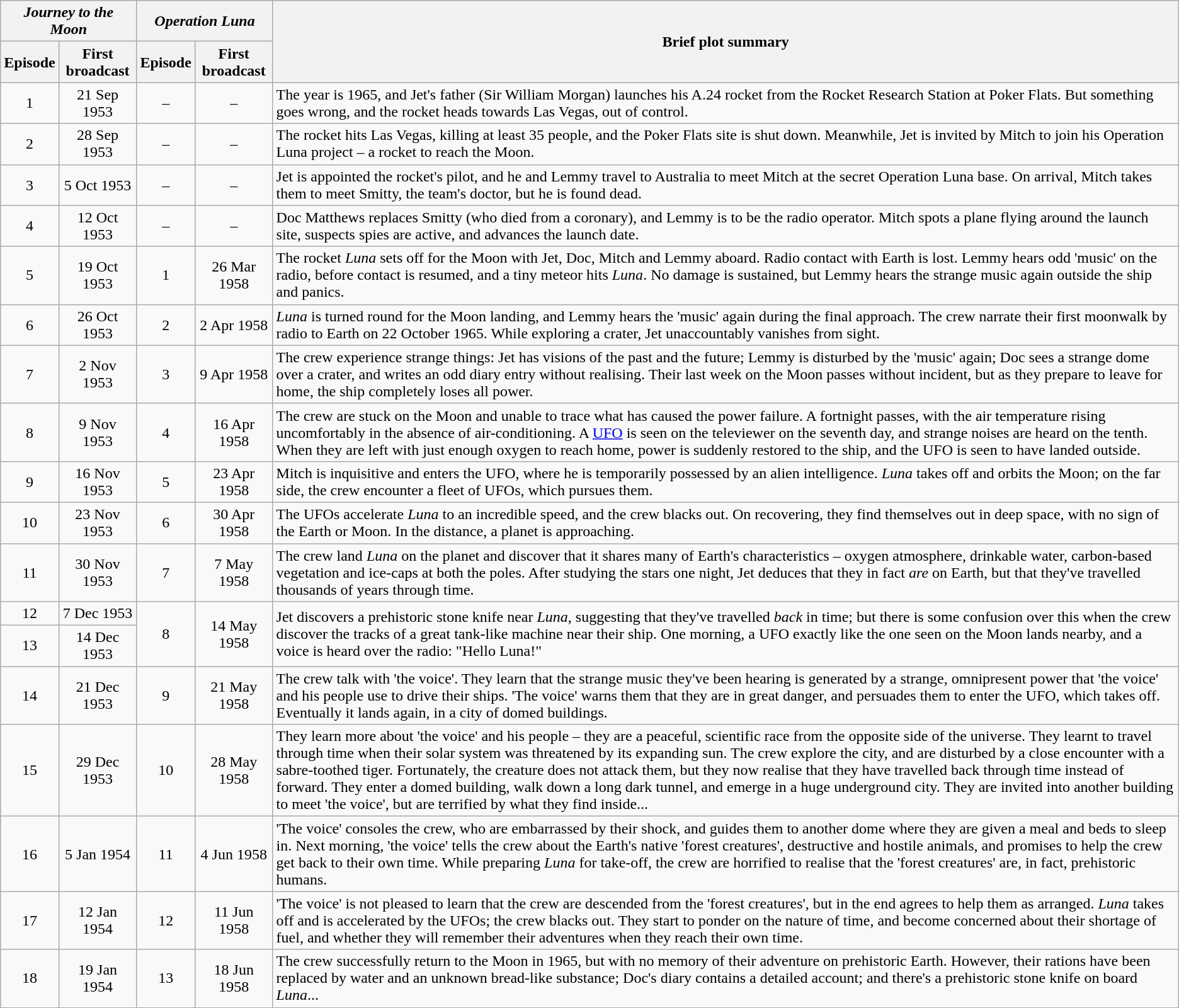<table class="wikitable">
<tr>
<th colspan="2"><em>Journey to the Moon</em></th>
<th colspan="2"><em>Operation Luna</em></th>
<th rowspan="2">Brief plot summary</th>
</tr>
<tr>
<th>Episode</th>
<th>First broadcast</th>
<th>Episode</th>
<th>First broadcast</th>
</tr>
<tr>
<td align="center">1</td>
<td align="center">21 Sep 1953</td>
<td align="center">–</td>
<td align="center">–</td>
<td>The year is 1965, and Jet's father (Sir William Morgan) launches his A.24 rocket from the Rocket Research Station at Poker Flats. But something goes wrong, and the rocket heads towards Las Vegas, out of control.</td>
</tr>
<tr>
<td align="center">2</td>
<td align="center">28 Sep 1953</td>
<td align="center">–</td>
<td align="center">–</td>
<td>The rocket hits Las Vegas, killing at least 35 people, and the Poker Flats site is shut down. Meanwhile, Jet is invited by Mitch to join his Operation Luna project – a rocket to reach the Moon.</td>
</tr>
<tr>
<td align="center">3</td>
<td align="center">5 Oct 1953</td>
<td align="center">–</td>
<td align="center">–</td>
<td>Jet is appointed the rocket's pilot, and he and Lemmy travel to Australia to meet Mitch at the secret Operation Luna base. On arrival, Mitch takes them to meet Smitty, the team's doctor, but he is found dead.</td>
</tr>
<tr>
<td align="center">4</td>
<td align="center">12 Oct 1953</td>
<td align="center">–</td>
<td align="center">–</td>
<td>Doc Matthews replaces Smitty (who died from a coronary), and Lemmy is to be the radio operator. Mitch spots a plane flying around the launch site, suspects spies are active, and advances the launch date.</td>
</tr>
<tr>
<td align="center">5</td>
<td align="center">19 Oct 1953</td>
<td align="center">1</td>
<td align="center">26 Mar 1958</td>
<td>The rocket <em>Luna</em> sets off for the Moon with Jet, Doc, Mitch and Lemmy aboard. Radio contact with Earth is lost. Lemmy hears odd 'music' on the radio, before contact is resumed, and a tiny meteor hits <em>Luna</em>. No damage is sustained, but Lemmy hears the strange music again outside the ship and panics.</td>
</tr>
<tr>
<td align="center">6</td>
<td align="center">26 Oct 1953</td>
<td align="center">2</td>
<td align="center">2 Apr 1958</td>
<td><em>Luna</em> is turned round for the Moon landing, and Lemmy hears the 'music' again during the final approach. The crew narrate their first moonwalk by radio to Earth on 22 October 1965. While exploring a crater, Jet unaccountably vanishes from sight.</td>
</tr>
<tr>
<td align="center">7</td>
<td align="center">2 Nov 1953</td>
<td align="center">3</td>
<td align="center">9 Apr 1958</td>
<td>The crew experience strange things: Jet has visions of the past and the future; Lemmy is disturbed by the 'music' again; Doc sees a strange dome over a crater, and writes an odd diary entry without realising. Their last week on the Moon passes without incident, but as they prepare to leave for home, the ship completely loses all power.</td>
</tr>
<tr>
<td align="center">8</td>
<td align="center">9 Nov 1953</td>
<td align="center">4</td>
<td align="center">16 Apr 1958</td>
<td>The crew are stuck on the Moon and unable to trace what has caused the power failure. A fortnight passes, with the air temperature rising uncomfortably in the absence of air-conditioning. A <a href='#'>UFO</a> is seen on the televiewer on the seventh day, and strange noises are heard on the tenth. When they are left with just enough oxygen to reach home, power is suddenly restored to the ship, and the UFO is seen to have landed outside.</td>
</tr>
<tr>
<td align="center">9</td>
<td align="center">16 Nov 1953</td>
<td align="center">5</td>
<td align="center">23 Apr 1958</td>
<td>Mitch is inquisitive and enters the UFO, where he is temporarily possessed by an alien intelligence. <em>Luna</em> takes off and orbits the Moon; on the far side, the crew encounter a fleet of UFOs, which pursues them.</td>
</tr>
<tr>
<td align="center">10</td>
<td align="center">23 Nov 1953</td>
<td align="center">6</td>
<td align="center">30 Apr 1958</td>
<td>The UFOs accelerate <em>Luna</em> to an incredible speed, and the crew blacks out. On recovering, they find themselves out in deep space, with no sign of the Earth or Moon. In the distance, a planet is approaching.</td>
</tr>
<tr>
<td align="center">11</td>
<td align="center">30 Nov 1953</td>
<td align="center">7</td>
<td align="center">7 May 1958</td>
<td>The crew land <em>Luna</em> on the planet and discover that it shares many of Earth's characteristics – oxygen atmosphere, drinkable water, carbon-based vegetation and ice-caps at both the poles. After studying the stars one night, Jet deduces that they in fact <em>are</em> on Earth, but that they've travelled thousands of years through time.</td>
</tr>
<tr>
<td align="center">12</td>
<td align="center">7 Dec 1953</td>
<td rowspan="2" align="center">8</td>
<td rowspan="2" align="center">14 May 1958</td>
<td rowspan="2">Jet discovers a prehistoric stone knife near <em>Luna</em>, suggesting that they've travelled <em>back</em> in time; but there is some confusion over this when the crew discover the tracks of a great tank-like machine near their ship. One morning, a UFO exactly like the one seen on the Moon lands nearby, and a voice is heard over the radio: "Hello Luna!"</td>
</tr>
<tr>
<td align="center">13</td>
<td align="center">14 Dec 1953</td>
</tr>
<tr>
<td align="center">14</td>
<td align="center">21 Dec 1953</td>
<td align="center">9</td>
<td align="center">21 May 1958</td>
<td>The crew talk with 'the voice'. They learn that the strange music they've been hearing is generated by a strange, omnipresent power that 'the voice' and his people use to drive their ships. 'The voice' warns them that they are in great danger, and persuades them to enter the UFO, which takes off. Eventually it lands again, in a city of domed buildings.</td>
</tr>
<tr>
<td align="center">15</td>
<td align="center">29 Dec 1953</td>
<td align="center">10</td>
<td align="center">28 May 1958</td>
<td>They learn more about 'the voice' and his people – they are a peaceful, scientific race from the opposite side of the universe. They learnt to travel through time when their solar system was threatened by its expanding sun. The crew explore the city, and are disturbed by a close encounter with a sabre-toothed tiger. Fortunately, the creature does not attack them, but they now realise that they have travelled back through time instead of forward. They enter a domed building, walk down a long dark tunnel, and emerge in a huge underground city. They are invited into another building to meet 'the voice', but are terrified by what they find inside...</td>
</tr>
<tr>
<td align="center">16</td>
<td align="center">5 Jan 1954</td>
<td align="center">11</td>
<td align="center">4 Jun 1958</td>
<td>'The voice' consoles the crew, who are embarrassed by their shock, and guides them to another dome where they are given a meal and beds to sleep in. Next morning, 'the voice' tells the crew about the Earth's native 'forest creatures', destructive and hostile animals, and promises to help the crew get back to their own time. While preparing <em>Luna</em> for take-off, the crew are horrified to realise that the 'forest creatures' are, in fact, prehistoric humans.</td>
</tr>
<tr>
<td align="center">17</td>
<td align="center">12 Jan 1954</td>
<td align="center">12</td>
<td align="center">11 Jun 1958</td>
<td>'The voice' is not pleased to learn that the crew are descended from the 'forest creatures', but in the end agrees to help them as arranged. <em>Luna</em> takes off and is accelerated by the UFOs; the crew blacks out. They start to ponder on the nature of time, and become concerned about their shortage of fuel, and whether they will remember their adventures when they reach their own time.</td>
</tr>
<tr>
<td align="center">18</td>
<td align="center">19 Jan 1954</td>
<td align="center">13</td>
<td align="center">18 Jun 1958</td>
<td>The crew successfully return to the Moon in 1965, but with no memory of their adventure on prehistoric Earth. However, their rations have been replaced by water and an unknown bread-like substance; Doc's diary contains a detailed account; and there's a prehistoric stone knife on board <em>Luna</em>...</td>
</tr>
</table>
